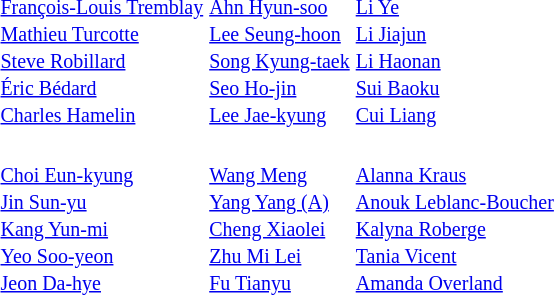<table>
<tr>
<th scope=row style="text-align:left"><br></th>
<td valign="top"><strong></strong><br><small><a href='#'>François-Louis Tremblay</a><br><a href='#'>Mathieu Turcotte</a><br><a href='#'>Steve Robillard</a><br><a href='#'>Éric Bédard</a><br><a href='#'>Charles Hamelin</a></small></td>
<td valign="top"><strong></strong><br><small><a href='#'>Ahn Hyun-soo</a><br><a href='#'>Lee Seung-hoon</a><br><a href='#'>Song Kyung-taek</a><br><a href='#'>Seo Ho-jin</a><br><a href='#'>Lee Jae-kyung</a></small></td>
<td valign="top"><strong></strong><br><small><a href='#'>Li Ye</a><br><a href='#'>Li Jiajun</a><br><a href='#'>Li Haonan</a><br><a href='#'>Sui Baoku</a><br><a href='#'>Cui Liang</a></small></td>
</tr>
<tr>
<th scope=row style="text-align:left"><br></th>
<td valign="top"><strong></strong><br><small><a href='#'>Choi Eun-kyung</a><br><a href='#'>Jin Sun-yu</a><br><a href='#'>Kang Yun-mi</a><br><a href='#'>Yeo Soo-yeon</a><br><a href='#'>Jeon Da-hye</a></small></td>
<td valign="top"><strong></strong><br><small><a href='#'>Wang Meng</a><br><a href='#'>Yang Yang (A)</a><br><a href='#'>Cheng Xiaolei</a><br><a href='#'>Zhu Mi Lei</a><br><a href='#'>Fu Tianyu</a></small></td>
<td valign="top"><strong></strong><br><small><a href='#'>Alanna Kraus</a><br><a href='#'>Anouk Leblanc-Boucher</a><br><a href='#'>Kalyna Roberge</a><br><a href='#'>Tania Vicent</a><br><a href='#'>Amanda Overland</a></small></td>
</tr>
</table>
